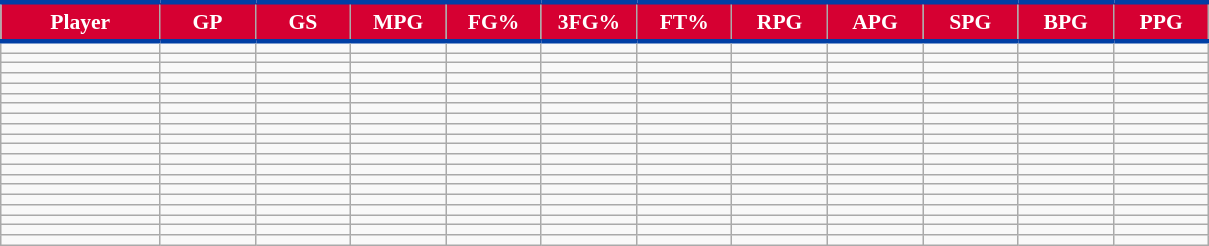<table class="wikitable sortable" style="font-size: 90%">
<tr>
<th style="background: #D60032; color:#FFFFFF; border-top:#013FA5 3px solid; border-bottom:#013FA5 3px solid;"  width="10%">Player</th>
<th style="background: #D60032; color:#FFFFFF; border-top:#013FA5 3px solid; border-bottom:#013FA5 3px solid;" width="6%">GP</th>
<th style="background: #D60032; color:#FFFFFF; border-top:#013FA5 3px solid; border-bottom:#013FA5 3px solid;" width="6%">GS</th>
<th style="background: #D60032; color:#FFFFFF; border-top:#013FA5 3px solid; border-bottom:#013FA5 3px solid;" width="6%">MPG</th>
<th style="background: #D60032; color:#FFFFFF; border-top:#013FA5 3px solid; border-bottom:#013FA5 3px solid;" width="6%">FG%</th>
<th style="background: #D60032; color:#FFFFFF; border-top:#013FA5 3px solid; border-bottom:#013FA5 3px solid;" width="6%">3FG%</th>
<th style="background: #D60032; color:#FFFFFF; border-top:#013FA5 3px solid; border-bottom:#013FA5 3px solid;" width="6%">FT%</th>
<th style="background: #D60032; color:#FFFFFF; border-top:#013FA5 3px solid; border-bottom:#013FA5 3px solid;" width="6%">RPG</th>
<th style="background: #D60032; color:#FFFFFF; border-top:#013FA5 3px solid; border-bottom:#013FA5 3px solid;" width="6%">APG</th>
<th style="background: #D60032; color:#FFFFFF; border-top:#013FA5 3px solid; border-bottom:#013FA5 3px solid;" width="6%">SPG</th>
<th style="background: #D60032; color:#FFFFFF; border-top:#013FA5 3px solid; border-bottom:#013FA5 3px solid;" width="6%">BPG</th>
<th style="background: #D60032; color:#FFFFFF; border-top:#013FA5 3px solid; border-bottom:#013FA5 3px solid;" width="6%">PPG</th>
</tr>
<tr>
<td></td>
<td></td>
<td></td>
<td></td>
<td></td>
<td></td>
<td></td>
<td></td>
<td></td>
<td></td>
<td></td>
<td></td>
</tr>
<tr>
<td></td>
<td></td>
<td></td>
<td></td>
<td></td>
<td></td>
<td></td>
<td></td>
<td></td>
<td></td>
<td></td>
<td></td>
</tr>
<tr>
<td></td>
<td></td>
<td></td>
<td></td>
<td></td>
<td></td>
<td></td>
<td></td>
<td></td>
<td></td>
<td></td>
<td></td>
</tr>
<tr>
<td></td>
<td></td>
<td></td>
<td></td>
<td></td>
<td></td>
<td></td>
<td></td>
<td></td>
<td></td>
<td></td>
<td></td>
</tr>
<tr>
<td></td>
<td></td>
<td></td>
<td></td>
<td></td>
<td></td>
<td></td>
<td></td>
<td></td>
<td></td>
<td></td>
<td></td>
</tr>
<tr>
<td></td>
<td></td>
<td></td>
<td></td>
<td></td>
<td></td>
<td></td>
<td></td>
<td></td>
<td></td>
<td></td>
<td></td>
</tr>
<tr>
<td></td>
<td></td>
<td></td>
<td></td>
<td></td>
<td></td>
<td></td>
<td></td>
<td></td>
<td></td>
<td></td>
<td></td>
</tr>
<tr>
<td></td>
<td></td>
<td></td>
<td></td>
<td></td>
<td></td>
<td></td>
<td></td>
<td></td>
<td></td>
<td></td>
<td></td>
</tr>
<tr>
<td></td>
<td></td>
<td></td>
<td></td>
<td></td>
<td></td>
<td></td>
<td></td>
<td></td>
<td></td>
<td></td>
<td></td>
</tr>
<tr>
<td></td>
<td></td>
<td></td>
<td></td>
<td></td>
<td></td>
<td></td>
<td></td>
<td></td>
<td></td>
<td></td>
<td></td>
</tr>
<tr>
<td></td>
<td></td>
<td></td>
<td></td>
<td></td>
<td></td>
<td></td>
<td></td>
<td></td>
<td></td>
<td></td>
<td></td>
</tr>
<tr>
<td></td>
<td></td>
<td></td>
<td></td>
<td></td>
<td></td>
<td></td>
<td></td>
<td></td>
<td></td>
<td></td>
<td></td>
</tr>
<tr>
<td></td>
<td></td>
<td></td>
<td></td>
<td></td>
<td></td>
<td></td>
<td></td>
<td></td>
<td></td>
<td></td>
<td></td>
</tr>
<tr>
<td></td>
<td></td>
<td></td>
<td></td>
<td></td>
<td></td>
<td></td>
<td></td>
<td></td>
<td></td>
<td></td>
<td></td>
</tr>
<tr>
<td></td>
<td></td>
<td></td>
<td></td>
<td></td>
<td></td>
<td></td>
<td></td>
<td></td>
<td></td>
<td></td>
<td></td>
</tr>
<tr>
<td></td>
<td></td>
<td></td>
<td></td>
<td></td>
<td></td>
<td></td>
<td></td>
<td></td>
<td></td>
<td></td>
<td></td>
</tr>
<tr>
<td></td>
<td></td>
<td></td>
<td></td>
<td></td>
<td></td>
<td></td>
<td></td>
<td></td>
<td></td>
<td></td>
<td></td>
</tr>
<tr>
<td></td>
<td></td>
<td></td>
<td></td>
<td></td>
<td></td>
<td></td>
<td></td>
<td></td>
<td></td>
<td></td>
<td></td>
</tr>
<tr>
<td></td>
<td></td>
<td></td>
<td></td>
<td></td>
<td></td>
<td></td>
<td></td>
<td></td>
<td></td>
<td></td>
<td></td>
</tr>
<tr>
<td></td>
<td></td>
<td></td>
<td></td>
<td></td>
<td></td>
<td></td>
<td></td>
<td></td>
<td></td>
<td></td>
<td></td>
</tr>
</table>
